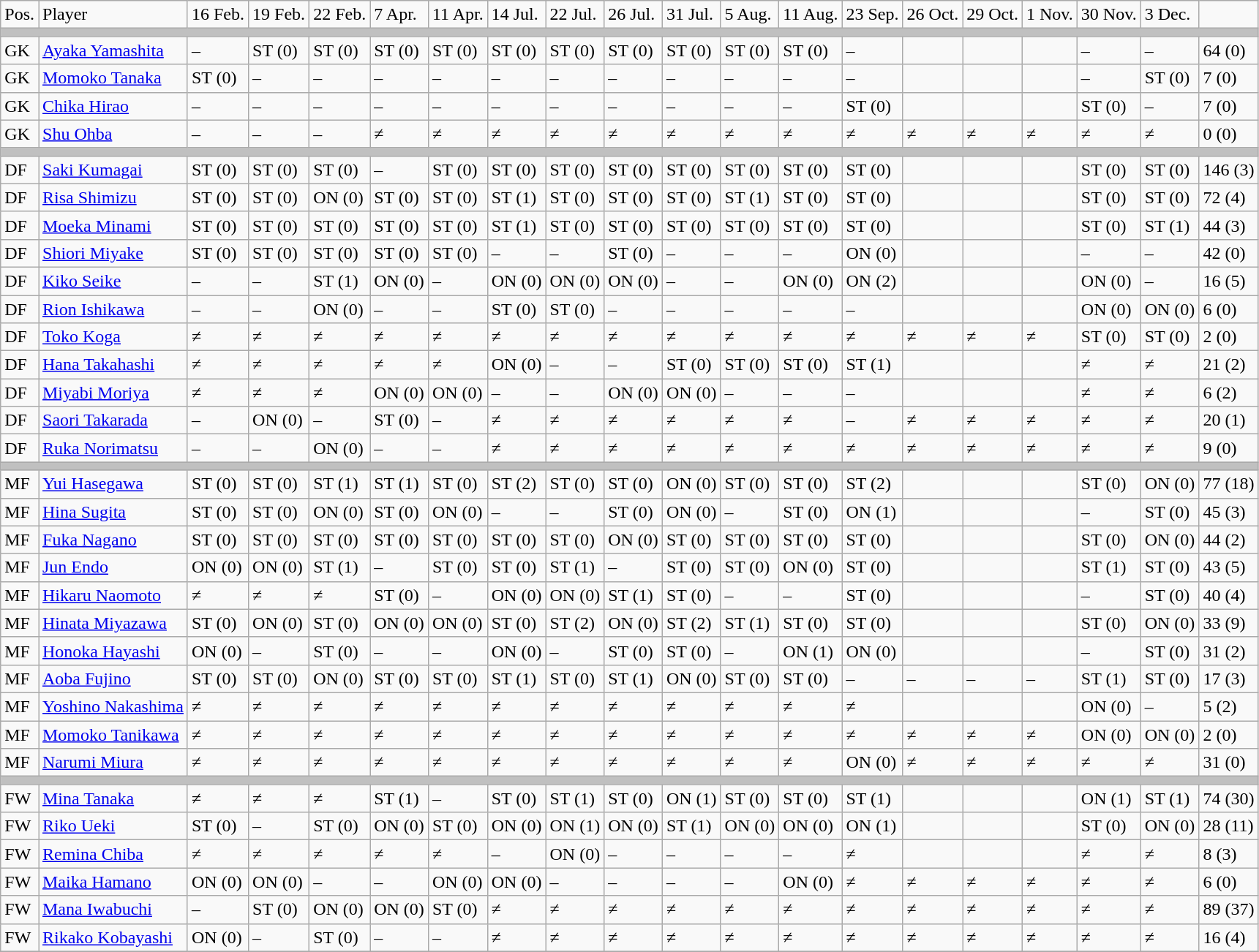<table class="wikitable" style="text-align:left;" bgcolor="yellow">
<tr>
<td>Pos.</td>
<td>Player</td>
<td>16 Feb.</td>
<td>19 Feb.</td>
<td>22 Feb.</td>
<td>7 Apr.</td>
<td>11 Apr.</td>
<td>14 Jul.</td>
<td>22 Jul.</td>
<td>26 Jul.</td>
<td>31 Jul.</td>
<td>5 Aug.</td>
<td>11 Aug.</td>
<td>23 Sep.</td>
<td>26 Oct.</td>
<td>29 Oct.</td>
<td>1 Nov.</td>
<td>30 Nov.</td>
<td>3 Dec.</td>
<td></td>
</tr>
<tr>
<td colspan="20" bgcolor="silver"></td>
</tr>
<tr>
<td>GK</td>
<td><a href='#'>Ayaka Yamashita</a></td>
<td>–</td>
<td>ST (0)</td>
<td>ST (0)</td>
<td>ST (0)</td>
<td>ST (0)</td>
<td>ST (0)</td>
<td>ST (0)</td>
<td>ST (0)</td>
<td>ST (0)</td>
<td>ST (0)</td>
<td>ST (0)</td>
<td>–</td>
<td></td>
<td></td>
<td></td>
<td>–</td>
<td>–</td>
<td>64 (0)</td>
</tr>
<tr>
<td>GK</td>
<td><a href='#'>Momoko Tanaka</a></td>
<td>ST (0)</td>
<td>–</td>
<td>–</td>
<td>–</td>
<td>–</td>
<td>–</td>
<td>–</td>
<td>–</td>
<td>–</td>
<td>–</td>
<td>–</td>
<td>–</td>
<td></td>
<td></td>
<td></td>
<td>–</td>
<td>ST (0)</td>
<td>7 (0)</td>
</tr>
<tr>
<td>GK</td>
<td><a href='#'>Chika Hirao</a></td>
<td>–</td>
<td>–</td>
<td>–</td>
<td>–</td>
<td>–</td>
<td>–</td>
<td>–</td>
<td>–</td>
<td>–</td>
<td>–</td>
<td>–</td>
<td>ST (0)</td>
<td></td>
<td></td>
<td></td>
<td>ST (0)</td>
<td>–</td>
<td>7 (0)</td>
</tr>
<tr>
<td>GK</td>
<td><a href='#'>Shu Ohba</a></td>
<td>–</td>
<td>–</td>
<td>–</td>
<td>≠</td>
<td>≠</td>
<td>≠</td>
<td>≠</td>
<td>≠</td>
<td>≠</td>
<td>≠</td>
<td>≠</td>
<td>≠</td>
<td>≠</td>
<td>≠</td>
<td>≠</td>
<td>≠</td>
<td>≠</td>
<td>0 (0)</td>
</tr>
<tr>
<td colspan="20" bgcolor="silver"></td>
</tr>
<tr>
<td>DF</td>
<td><a href='#'>Saki Kumagai</a></td>
<td>ST (0)</td>
<td>ST (0)</td>
<td>ST (0)</td>
<td>–</td>
<td>ST (0)</td>
<td>ST (0)</td>
<td>ST (0)</td>
<td>ST (0)</td>
<td>ST (0)</td>
<td>ST (0)</td>
<td>ST (0)</td>
<td>ST (0)</td>
<td></td>
<td></td>
<td></td>
<td>ST (0)</td>
<td>ST (0)</td>
<td>146 (3)</td>
</tr>
<tr>
<td>DF</td>
<td><a href='#'>Risa Shimizu</a></td>
<td>ST (0)</td>
<td>ST (0)</td>
<td>ON (0)</td>
<td>ST (0)</td>
<td>ST (0)</td>
<td>ST (1)</td>
<td>ST (0)</td>
<td>ST (0)</td>
<td>ST (0)</td>
<td>ST (1)</td>
<td>ST (0)</td>
<td>ST (0)</td>
<td></td>
<td></td>
<td></td>
<td>ST (0)</td>
<td>ST (0)</td>
<td>72 (4)</td>
</tr>
<tr>
<td>DF</td>
<td><a href='#'>Moeka Minami</a></td>
<td>ST (0)</td>
<td>ST (0)</td>
<td>ST (0)</td>
<td>ST (0)</td>
<td>ST (0)</td>
<td>ST (1)</td>
<td>ST (0)</td>
<td>ST (0)</td>
<td>ST (0)</td>
<td>ST (0)</td>
<td>ST (0)</td>
<td>ST (0)</td>
<td></td>
<td></td>
<td></td>
<td>ST (0)</td>
<td>ST (1)</td>
<td>44 (3)</td>
</tr>
<tr>
<td>DF</td>
<td><a href='#'>Shiori Miyake</a></td>
<td>ST (0)</td>
<td>ST (0)</td>
<td>ST (0)</td>
<td>ST (0)</td>
<td>ST (0)</td>
<td>–</td>
<td>–</td>
<td>ST (0)</td>
<td>–</td>
<td>–</td>
<td>–</td>
<td>ON (0)</td>
<td></td>
<td></td>
<td></td>
<td>–</td>
<td>–</td>
<td>42 (0)</td>
</tr>
<tr>
<td>DF</td>
<td><a href='#'>Kiko Seike</a></td>
<td>–</td>
<td>–</td>
<td>ST (1)</td>
<td>ON (0)</td>
<td>–</td>
<td>ON (0)</td>
<td>ON (0)</td>
<td>ON (0)</td>
<td>–</td>
<td>–</td>
<td>ON (0)</td>
<td>ON (2)</td>
<td></td>
<td></td>
<td></td>
<td>ON (0)</td>
<td>–</td>
<td>16 (5)</td>
</tr>
<tr>
<td>DF</td>
<td><a href='#'>Rion Ishikawa</a></td>
<td>–</td>
<td>–</td>
<td>ON (0)</td>
<td>–</td>
<td>–</td>
<td>ST (0)</td>
<td>ST (0)</td>
<td>–</td>
<td>–</td>
<td>–</td>
<td>–</td>
<td>–</td>
<td></td>
<td></td>
<td></td>
<td>ON (0)</td>
<td>ON (0)</td>
<td>6 (0)</td>
</tr>
<tr>
<td>DF</td>
<td><a href='#'>Toko Koga</a></td>
<td>≠</td>
<td>≠</td>
<td>≠</td>
<td>≠</td>
<td>≠</td>
<td>≠</td>
<td>≠</td>
<td>≠</td>
<td>≠</td>
<td>≠</td>
<td>≠</td>
<td>≠</td>
<td>≠</td>
<td>≠</td>
<td>≠</td>
<td>ST (0)</td>
<td>ST (0)</td>
<td>2 (0)</td>
</tr>
<tr>
<td>DF</td>
<td><a href='#'>Hana Takahashi</a></td>
<td>≠</td>
<td>≠</td>
<td>≠</td>
<td>≠</td>
<td>≠</td>
<td>ON (0)</td>
<td>–</td>
<td>–</td>
<td>ST (0)</td>
<td>ST (0)</td>
<td>ST (0)</td>
<td>ST (1)</td>
<td></td>
<td></td>
<td></td>
<td>≠</td>
<td>≠</td>
<td>21 (2)</td>
</tr>
<tr>
<td>DF</td>
<td><a href='#'>Miyabi Moriya</a></td>
<td>≠</td>
<td>≠</td>
<td>≠</td>
<td>ON (0)</td>
<td>ON (0)</td>
<td>–</td>
<td>–</td>
<td>ON (0)</td>
<td>ON (0)</td>
<td>–</td>
<td>–</td>
<td>–</td>
<td></td>
<td></td>
<td></td>
<td>≠</td>
<td>≠</td>
<td>6 (2)</td>
</tr>
<tr>
<td>DF</td>
<td><a href='#'>Saori Takarada</a></td>
<td>–</td>
<td>ON (0)</td>
<td>–</td>
<td>ST (0)</td>
<td>–</td>
<td>≠</td>
<td>≠</td>
<td>≠</td>
<td>≠</td>
<td>≠</td>
<td>≠</td>
<td>–</td>
<td>≠</td>
<td>≠</td>
<td>≠</td>
<td>≠</td>
<td>≠</td>
<td>20 (1)</td>
</tr>
<tr>
<td>DF</td>
<td><a href='#'>Ruka Norimatsu</a></td>
<td>–</td>
<td>–</td>
<td>ON (0)</td>
<td>–</td>
<td>–</td>
<td>≠</td>
<td>≠</td>
<td>≠</td>
<td>≠</td>
<td>≠</td>
<td>≠</td>
<td>≠</td>
<td>≠</td>
<td>≠</td>
<td>≠</td>
<td>≠</td>
<td>≠</td>
<td>9 (0)</td>
</tr>
<tr>
<td colspan="20" bgcolor="silver"></td>
</tr>
<tr>
<td>MF</td>
<td><a href='#'>Yui Hasegawa</a></td>
<td>ST (0)</td>
<td>ST (0)</td>
<td>ST (1)</td>
<td>ST (1)</td>
<td>ST (0)</td>
<td>ST (2)</td>
<td>ST (0)</td>
<td>ST (0)</td>
<td>ON (0)</td>
<td>ST (0)</td>
<td>ST (0)</td>
<td>ST (2)</td>
<td></td>
<td></td>
<td></td>
<td>ST (0)</td>
<td>ON (0)</td>
<td>77 (18)</td>
</tr>
<tr>
<td>MF</td>
<td><a href='#'>Hina Sugita</a></td>
<td>ST (0)</td>
<td>ST (0)</td>
<td>ON (0)</td>
<td>ST (0)</td>
<td>ON (0)</td>
<td>–</td>
<td>–</td>
<td>ST (0)</td>
<td>ON (0)</td>
<td>–</td>
<td>ST (0)</td>
<td>ON (1)</td>
<td></td>
<td></td>
<td></td>
<td>–</td>
<td>ST (0)</td>
<td>45 (3)</td>
</tr>
<tr>
<td>MF</td>
<td><a href='#'>Fuka Nagano</a></td>
<td>ST (0)</td>
<td>ST (0)</td>
<td>ST (0)</td>
<td>ST (0)</td>
<td>ST (0)</td>
<td>ST (0)</td>
<td>ST (0)</td>
<td>ON (0)</td>
<td>ST (0)</td>
<td>ST (0)</td>
<td>ST (0)</td>
<td>ST (0)</td>
<td></td>
<td></td>
<td></td>
<td>ST (0)</td>
<td>ON (0)</td>
<td>44 (2)</td>
</tr>
<tr>
<td>MF</td>
<td><a href='#'>Jun Endo</a></td>
<td>ON (0)</td>
<td>ON (0)</td>
<td>ST (1)</td>
<td>–</td>
<td>ST (0)</td>
<td>ST (0)</td>
<td>ST (1)</td>
<td>–</td>
<td>ST (0)</td>
<td>ST (0)</td>
<td>ON (0)</td>
<td>ST (0)</td>
<td></td>
<td></td>
<td></td>
<td>ST (1)</td>
<td>ST (0)</td>
<td>43 (5)</td>
</tr>
<tr>
<td>MF</td>
<td><a href='#'>Hikaru Naomoto</a></td>
<td>≠</td>
<td>≠</td>
<td>≠</td>
<td>ST (0)</td>
<td>–</td>
<td>ON (0)</td>
<td>ON (0)</td>
<td>ST (1)</td>
<td>ST (0)</td>
<td>–</td>
<td>–</td>
<td>ST (0)</td>
<td></td>
<td></td>
<td></td>
<td>–</td>
<td>ST (0)</td>
<td>40 (4)</td>
</tr>
<tr>
<td>MF</td>
<td><a href='#'>Hinata Miyazawa</a></td>
<td>ST (0)</td>
<td>ON (0)</td>
<td>ST (0)</td>
<td>ON (0)</td>
<td>ON (0)</td>
<td>ST (0)</td>
<td>ST (2)</td>
<td>ON (0)</td>
<td>ST (2)</td>
<td>ST (1)</td>
<td>ST (0)</td>
<td>ST (0)</td>
<td></td>
<td></td>
<td></td>
<td>ST (0)</td>
<td>ON (0)</td>
<td>33 (9)</td>
</tr>
<tr>
<td>MF</td>
<td><a href='#'>Honoka Hayashi</a></td>
<td>ON (0)</td>
<td>–</td>
<td>ST (0)</td>
<td>–</td>
<td>–</td>
<td>ON (0)</td>
<td>–</td>
<td>ST (0)</td>
<td>ST (0)</td>
<td>–</td>
<td>ON (1)</td>
<td>ON (0)</td>
<td></td>
<td></td>
<td></td>
<td>–</td>
<td>ST (0)</td>
<td>31 (2)</td>
</tr>
<tr>
<td>MF</td>
<td><a href='#'>Aoba Fujino</a></td>
<td>ST (0)</td>
<td>ST (0)</td>
<td>ON (0)</td>
<td>ST (0)</td>
<td>ST (0)</td>
<td>ST (1)</td>
<td>ST (0)</td>
<td>ST (1)</td>
<td>ON (0)</td>
<td>ST (0)</td>
<td>ST (0)</td>
<td>–</td>
<td>–</td>
<td>–</td>
<td>–</td>
<td>ST (1)</td>
<td>ST (0)</td>
<td>17 (3)</td>
</tr>
<tr>
<td>MF</td>
<td><a href='#'>Yoshino Nakashima</a></td>
<td>≠</td>
<td>≠</td>
<td>≠</td>
<td>≠</td>
<td>≠</td>
<td>≠</td>
<td>≠</td>
<td>≠</td>
<td>≠</td>
<td>≠</td>
<td>≠</td>
<td>≠</td>
<td></td>
<td></td>
<td></td>
<td>ON (0)</td>
<td>–</td>
<td>5 (2)</td>
</tr>
<tr>
<td>MF</td>
<td><a href='#'>Momoko Tanikawa</a></td>
<td>≠</td>
<td>≠</td>
<td>≠</td>
<td>≠</td>
<td>≠</td>
<td>≠</td>
<td>≠</td>
<td>≠</td>
<td>≠</td>
<td>≠</td>
<td>≠</td>
<td>≠</td>
<td>≠</td>
<td>≠</td>
<td>≠</td>
<td>ON (0)</td>
<td>ON (0)</td>
<td>2 (0)</td>
</tr>
<tr>
<td>MF</td>
<td><a href='#'>Narumi Miura</a></td>
<td>≠</td>
<td>≠</td>
<td>≠</td>
<td>≠</td>
<td>≠</td>
<td>≠</td>
<td>≠</td>
<td>≠</td>
<td>≠</td>
<td>≠</td>
<td>≠</td>
<td>ON (0)</td>
<td>≠</td>
<td>≠</td>
<td>≠</td>
<td>≠</td>
<td>≠</td>
<td>31 (0)</td>
</tr>
<tr>
<td colspan="20" bgcolor="silver"></td>
</tr>
<tr>
<td>FW</td>
<td><a href='#'>Mina Tanaka</a></td>
<td>≠</td>
<td>≠</td>
<td>≠</td>
<td>ST (1)</td>
<td>–</td>
<td>ST (0)</td>
<td>ST (1)</td>
<td>ST (0)</td>
<td>ON (1)</td>
<td>ST (0)</td>
<td>ST (0)</td>
<td>ST (1)</td>
<td></td>
<td></td>
<td></td>
<td>ON (1)</td>
<td>ST (1)</td>
<td>74 (30)</td>
</tr>
<tr>
<td>FW</td>
<td><a href='#'>Riko Ueki</a></td>
<td>ST (0)</td>
<td>–</td>
<td>ST (0)</td>
<td>ON (0)</td>
<td>ST (0)</td>
<td>ON (0)</td>
<td>ON (1)</td>
<td>ON (0)</td>
<td>ST (1)</td>
<td>ON (0)</td>
<td>ON (0)</td>
<td>ON (1)</td>
<td></td>
<td></td>
<td></td>
<td>ST (0)</td>
<td>ON (0)</td>
<td>28 (11)</td>
</tr>
<tr>
<td>FW</td>
<td><a href='#'>Remina Chiba</a></td>
<td>≠</td>
<td>≠</td>
<td>≠</td>
<td>≠</td>
<td>≠</td>
<td>–</td>
<td>ON (0)</td>
<td>–</td>
<td>–</td>
<td>–</td>
<td>–</td>
<td>≠</td>
<td></td>
<td></td>
<td></td>
<td>≠</td>
<td>≠</td>
<td>8 (3)</td>
</tr>
<tr>
<td>FW</td>
<td><a href='#'>Maika Hamano</a></td>
<td>ON (0)</td>
<td>ON (0)</td>
<td>–</td>
<td>–</td>
<td>ON (0)</td>
<td>ON (0)</td>
<td>–</td>
<td>–</td>
<td>–</td>
<td>–</td>
<td>ON (0)</td>
<td>≠</td>
<td>≠</td>
<td>≠</td>
<td>≠</td>
<td>≠</td>
<td>≠</td>
<td>6 (0)</td>
</tr>
<tr>
<td>FW</td>
<td><a href='#'>Mana Iwabuchi</a></td>
<td>–</td>
<td>ST (0)</td>
<td>ON (0)</td>
<td>ON (0)</td>
<td>ST (0)</td>
<td>≠</td>
<td>≠</td>
<td>≠</td>
<td>≠</td>
<td>≠</td>
<td>≠</td>
<td>≠</td>
<td>≠</td>
<td>≠</td>
<td>≠</td>
<td>≠</td>
<td>≠</td>
<td>89 (37)</td>
</tr>
<tr>
<td>FW</td>
<td><a href='#'>Rikako Kobayashi</a></td>
<td>ON (0)</td>
<td>–</td>
<td>ST (0)</td>
<td>–</td>
<td>–</td>
<td>≠</td>
<td>≠</td>
<td>≠</td>
<td>≠</td>
<td>≠</td>
<td>≠</td>
<td>≠</td>
<td>≠</td>
<td>≠</td>
<td>≠</td>
<td>≠</td>
<td>≠</td>
<td>16 (4)</td>
</tr>
<tr>
</tr>
</table>
